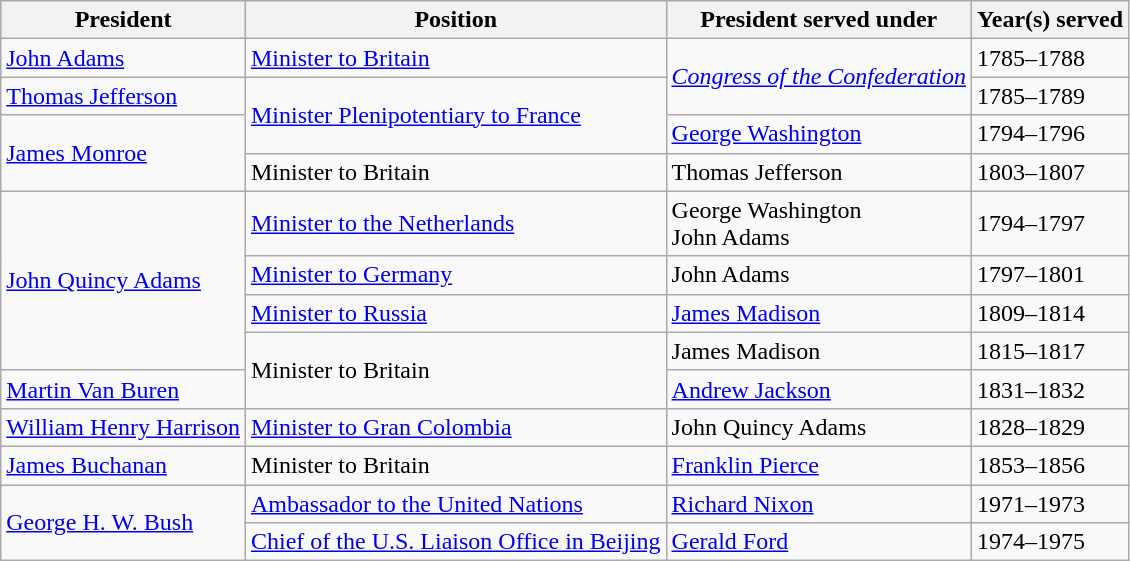<table class="wikitable sortable">
<tr>
<th>President</th>
<th>Position</th>
<th>President served under</th>
<th>Year(s) served</th>
</tr>
<tr>
<td><a href='#'>John Adams</a></td>
<td><a href='#'>Minister to Britain</a></td>
<td rowspan="2"><em><a href='#'>Congress of the Confederation</a></em></td>
<td>1785–1788</td>
</tr>
<tr>
<td><a href='#'>Thomas Jefferson</a></td>
<td rowspan="2"><a href='#'>Minister Plenipotentiary to France</a></td>
<td>1785–1789</td>
</tr>
<tr>
<td rowspan="2"><a href='#'>James Monroe</a></td>
<td><a href='#'>George Washington</a></td>
<td>1794–1796</td>
</tr>
<tr>
<td>Minister to Britain</td>
<td>Thomas Jefferson</td>
<td>1803–1807</td>
</tr>
<tr>
<td rowspan="4"><a href='#'>John Quincy Adams</a></td>
<td><a href='#'>Minister to the Netherlands</a></td>
<td>George Washington<br>John Adams</td>
<td>1794–1797</td>
</tr>
<tr>
<td><a href='#'>Minister to Germany</a></td>
<td>John Adams</td>
<td>1797–1801</td>
</tr>
<tr>
<td><a href='#'>Minister to Russia</a></td>
<td><a href='#'>James Madison</a></td>
<td>1809–1814</td>
</tr>
<tr>
<td rowspan="2">Minister to Britain</td>
<td>James Madison</td>
<td>1815–1817</td>
</tr>
<tr>
<td><a href='#'>Martin Van Buren</a></td>
<td><a href='#'>Andrew Jackson</a></td>
<td>1831–1832</td>
</tr>
<tr>
<td><a href='#'>William Henry Harrison</a></td>
<td><a href='#'>Minister to Gran Colombia</a></td>
<td>John Quincy Adams</td>
<td>1828–1829</td>
</tr>
<tr>
<td><a href='#'>James Buchanan</a></td>
<td>Minister to Britain</td>
<td><a href='#'>Franklin Pierce</a></td>
<td>1853–1856</td>
</tr>
<tr>
<td rowspan="2"><a href='#'>George H. W. Bush</a></td>
<td><a href='#'>Ambassador to the United Nations</a></td>
<td><a href='#'>Richard Nixon</a></td>
<td>1971–1973</td>
</tr>
<tr>
<td><a href='#'>Chief of the U.S. Liaison Office in Beijing</a></td>
<td><a href='#'>Gerald Ford</a></td>
<td>1974–1975</td>
</tr>
</table>
